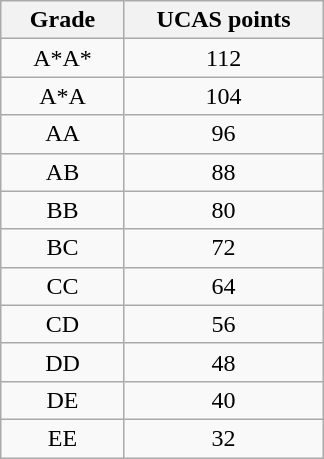<table class="wikitable" border="1" style="text-align:center; margin-left:1em;">
<tr>
<th width="75">Grade</th>
<th width="125">UCAS points</th>
</tr>
<tr>
<td align="center">A*A*</td>
<td>112</td>
</tr>
<tr>
<td align="center">A*A</td>
<td>104</td>
</tr>
<tr>
<td align="center">AA</td>
<td>96</td>
</tr>
<tr>
<td align="center">AB</td>
<td>88</td>
</tr>
<tr>
<td align="center">BB</td>
<td>80</td>
</tr>
<tr>
<td align="center">BC</td>
<td>72</td>
</tr>
<tr>
<td align="center">CC</td>
<td>64</td>
</tr>
<tr>
<td align="center">CD</td>
<td>56</td>
</tr>
<tr>
<td align="center">DD</td>
<td>48</td>
</tr>
<tr>
<td align="center">DE</td>
<td>40</td>
</tr>
<tr>
<td align="center">EE</td>
<td>32</td>
</tr>
</table>
